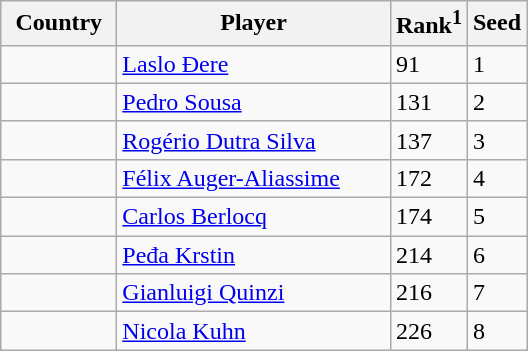<table class="sortable wikitable">
<tr>
<th width="70">Country</th>
<th width="175">Player</th>
<th>Rank<sup>1</sup></th>
<th>Seed</th>
</tr>
<tr>
<td></td>
<td><a href='#'>Laslo Đere</a></td>
<td>91</td>
<td>1</td>
</tr>
<tr>
<td></td>
<td><a href='#'>Pedro Sousa</a></td>
<td>131</td>
<td>2</td>
</tr>
<tr>
<td></td>
<td><a href='#'>Rogério Dutra Silva</a></td>
<td>137</td>
<td>3</td>
</tr>
<tr>
<td></td>
<td><a href='#'>Félix Auger-Aliassime</a></td>
<td>172</td>
<td>4</td>
</tr>
<tr>
<td></td>
<td><a href='#'>Carlos Berlocq</a></td>
<td>174</td>
<td>5</td>
</tr>
<tr>
<td></td>
<td><a href='#'>Peđa Krstin</a></td>
<td>214</td>
<td>6</td>
</tr>
<tr>
<td></td>
<td><a href='#'>Gianluigi Quinzi</a></td>
<td>216</td>
<td>7</td>
</tr>
<tr>
<td></td>
<td><a href='#'>Nicola Kuhn</a></td>
<td>226</td>
<td>8</td>
</tr>
</table>
